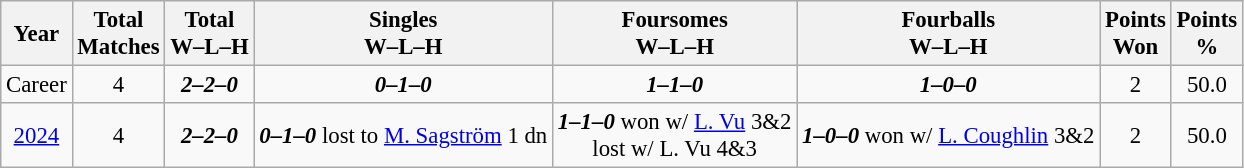<table class="wikitable" style="text-align:center; font-size: 95%;">
<tr>
<th>Year</th>
<th>Total<br>Matches</th>
<th>Total<br>W–L–H</th>
<th>Singles<br>W–L–H</th>
<th>Foursomes<br>W–L–H</th>
<th>Fourballs<br>W–L–H</th>
<th>Points<br>Won</th>
<th>Points<br>%</th>
</tr>
<tr>
<td>Career</td>
<td>4</td>
<td><strong><em>2–2–0</em></strong></td>
<td><strong><em>0–1–0</em></strong></td>
<td><strong><em>1–1–0</em></strong></td>
<td><strong><em>1–0–0</em></strong></td>
<td>2</td>
<td>50.0</td>
</tr>
<tr>
<td><a href='#'>2024</a></td>
<td>4</td>
<td><strong><em>2–2–0</em></strong></td>
<td><strong><em>0–1–0</em></strong> lost to <a href='#'>M. Sagström</a> 1 dn</td>
<td><strong><em>1–1–0</em></strong> won w/ <a href='#'>L. Vu</a> 3&2<br>lost w/ L. Vu 4&3</td>
<td><strong><em>1–0–0</em></strong> won w/ <a href='#'>L. Coughlin</a> 3&2</td>
<td>2</td>
<td>50.0</td>
</tr>
</table>
